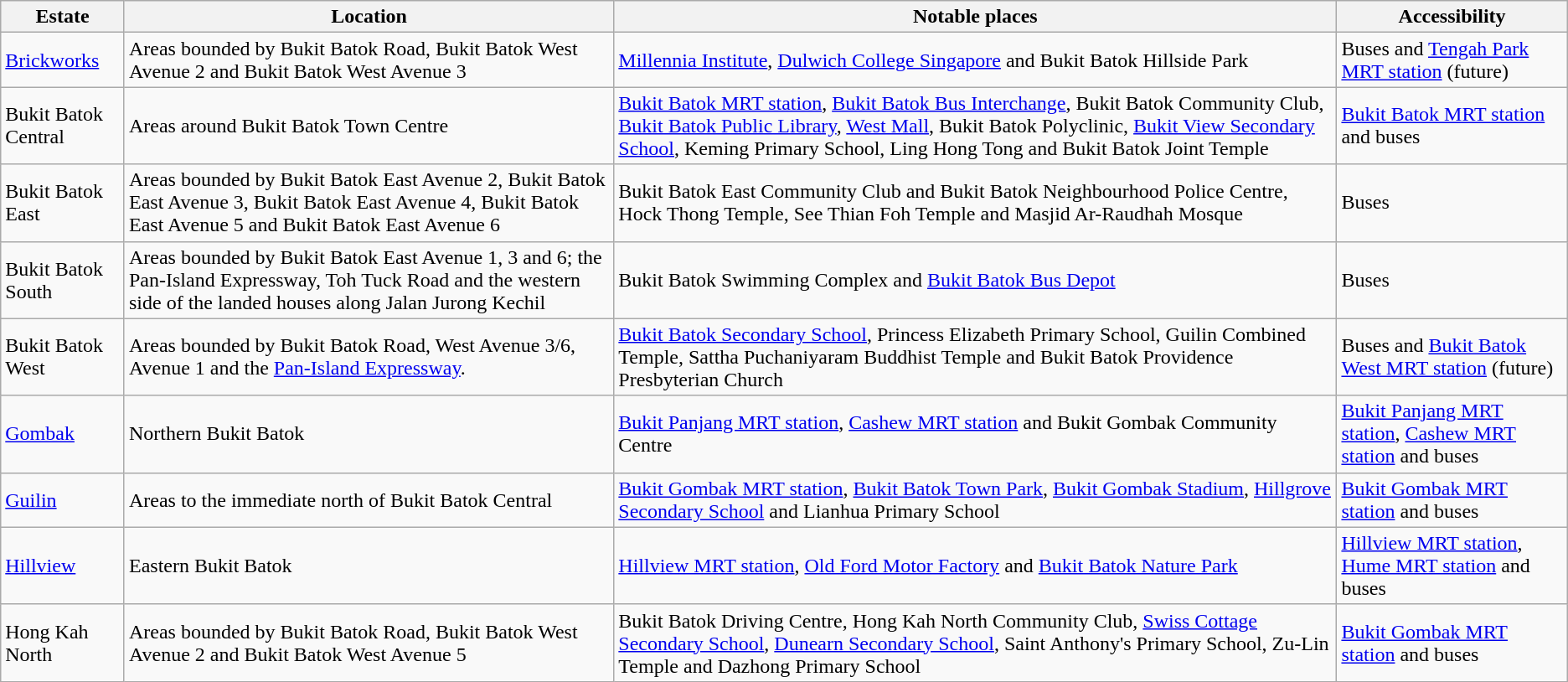<table class="wikitable">
<tr>
<th>Estate</th>
<th>Location</th>
<th>Notable places</th>
<th>Accessibility</th>
</tr>
<tr>
<td><a href='#'>Brickworks</a></td>
<td>Areas bounded by Bukit Batok Road, Bukit Batok West Avenue 2 and Bukit Batok West Avenue 3</td>
<td><a href='#'>Millennia Institute</a>, <a href='#'>Dulwich College Singapore</a> and Bukit Batok Hillside Park</td>
<td>Buses and <a href='#'>Tengah Park MRT station</a> (future)</td>
</tr>
<tr>
<td>Bukit Batok Central</td>
<td>Areas around Bukit Batok Town Centre</td>
<td><a href='#'>Bukit Batok MRT station</a>, <a href='#'>Bukit Batok Bus Interchange</a>, Bukit Batok Community Club, <a href='#'>Bukit Batok Public Library</a>, <a href='#'>West Mall</a>, Bukit Batok Polyclinic, <a href='#'>Bukit View Secondary School</a>, Keming Primary School, Ling Hong Tong and Bukit Batok Joint Temple</td>
<td><a href='#'>Bukit Batok MRT station</a> and buses</td>
</tr>
<tr>
<td>Bukit Batok East</td>
<td>Areas bounded by Bukit Batok East Avenue 2, Bukit Batok East Avenue 3,  Bukit Batok East Avenue 4,  Bukit Batok East Avenue 5 and Bukit Batok East Avenue 6</td>
<td>Bukit Batok East Community Club and Bukit Batok Neighbourhood Police Centre, Hock Thong Temple, See Thian Foh Temple and Masjid Ar-Raudhah Mosque</td>
<td>Buses</td>
</tr>
<tr>
<td>Bukit Batok South</td>
<td>Areas bounded by Bukit Batok East Avenue 1, 3 and 6; the Pan-Island Expressway, Toh Tuck Road and the western side of the landed houses along Jalan Jurong Kechil</td>
<td>Bukit Batok Swimming Complex and <a href='#'>Bukit Batok Bus Depot</a></td>
<td>Buses</td>
</tr>
<tr>
<td>Bukit Batok West</td>
<td>Areas bounded by Bukit Batok Road, West Avenue 3/6, Avenue 1 and the <a href='#'>Pan-Island Expressway</a>.</td>
<td><a href='#'>Bukit Batok Secondary School</a>, Princess Elizabeth Primary School, Guilin Combined Temple, Sattha Puchaniyaram Buddhist Temple and Bukit Batok Providence Presbyterian Church</td>
<td>Buses and <a href='#'>Bukit Batok West MRT station</a> (future)</td>
</tr>
<tr>
<td><a href='#'>Gombak</a></td>
<td>Northern Bukit Batok</td>
<td><a href='#'>Bukit Panjang MRT station</a>, <a href='#'>Cashew MRT station</a> and Bukit Gombak Community Centre</td>
<td><a href='#'>Bukit Panjang MRT station</a>, <a href='#'>Cashew MRT station</a> and buses</td>
</tr>
<tr>
<td><a href='#'>Guilin</a></td>
<td>Areas to the immediate north of Bukit Batok Central</td>
<td><a href='#'>Bukit Gombak MRT station</a>, <a href='#'>Bukit Batok Town Park</a>, <a href='#'>Bukit Gombak Stadium</a>, <a href='#'>Hillgrove Secondary School</a> and Lianhua Primary School</td>
<td><a href='#'>Bukit Gombak MRT station</a> and buses</td>
</tr>
<tr>
<td><a href='#'>Hillview</a></td>
<td>Eastern Bukit Batok</td>
<td><a href='#'>Hillview MRT station</a>, <a href='#'>Old Ford Motor Factory</a> and <a href='#'>Bukit Batok Nature Park</a></td>
<td><a href='#'>Hillview MRT station</a>, <a href='#'>Hume MRT station</a>  and buses</td>
</tr>
<tr>
<td>Hong Kah North</td>
<td>Areas bounded by Bukit Batok Road, Bukit Batok West Avenue 2 and Bukit Batok West Avenue 5</td>
<td>Bukit Batok Driving Centre, Hong Kah North Community Club, <a href='#'>Swiss Cottage Secondary School</a>, <a href='#'>Dunearn Secondary School</a>, Saint Anthony's Primary School, Zu-Lin Temple and Dazhong Primary School</td>
<td><a href='#'>Bukit Gombak MRT station</a> and buses</td>
</tr>
</table>
